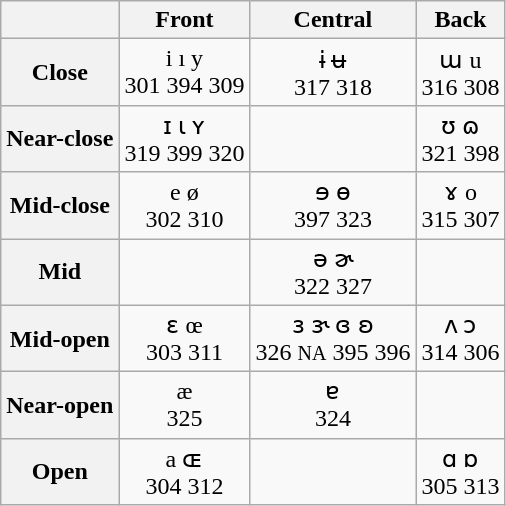<table class="wikitable IPA">
<tr>
<th></th>
<th>Front</th>
<th>Central</th>
<th>Back</th>
</tr>
<tr align=center>
<th>Close</th>
<td>i  ı  y <br> 301 394 309</td>
<td>ɨ  ʉ <br> 317 318</td>
<td>ɯ  u <br> 316 308</td>
</tr>
<tr align=center>
<th>Near-close</th>
<td>ɪ  ɩ  ʏ <br> 319 399 320</td>
<td></td>
<td>ʊ  ɷ<br> 321 398</td>
</tr>
<tr align=center>
<th>Mid-close</th>
<td>e  ø <br> 302 310</td>
<td>ɘ  ɵ <br> 397 323</td>
<td>ɤ  o <br> 315 307</td>
</tr>
<tr align=center>
<th>Mid</th>
<td></td>
<td>ə  ɚ <br> 322 327</td>
<td></td>
</tr>
<tr align=center>
<th>Mid-open</th>
<td>ɛ  œ <br> 303 311</td>
<td>ɜ  ɝ  ɞ  ʚ<br> 326 <small>NA</small> 395 396</td>
<td>ʌ  ɔ <br> 314 306</td>
</tr>
<tr align=center>
<th>Near-open</th>
<td>æ <br> 325</td>
<td>ɐ <br> 324</td>
<td></td>
</tr>
<tr align=center>
<th>Open</th>
<td>a  ɶ <br> 304 312</td>
<td></td>
<td>ɑ  ɒ <br> 305 313</td>
</tr>
</table>
